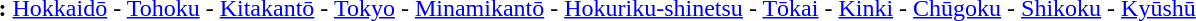<table border=0 class="toccolours plainlinks" |>
<tr valign="top">
<th>:</th>
<td><a href='#'>Hokkaidō</a> - <a href='#'>Tohoku</a> - <a href='#'>Kitakantō</a> - <a href='#'>Tokyo</a> - <a href='#'>Minamikantō</a> - <a href='#'>Hokuriku-shinetsu</a> - <a href='#'>Tōkai</a> - <a href='#'>Kinki</a> - <a href='#'>Chūgoku</a> - <a href='#'>Shikoku</a> - <a href='#'>Kyūshū</a></td>
</tr>
</table>
